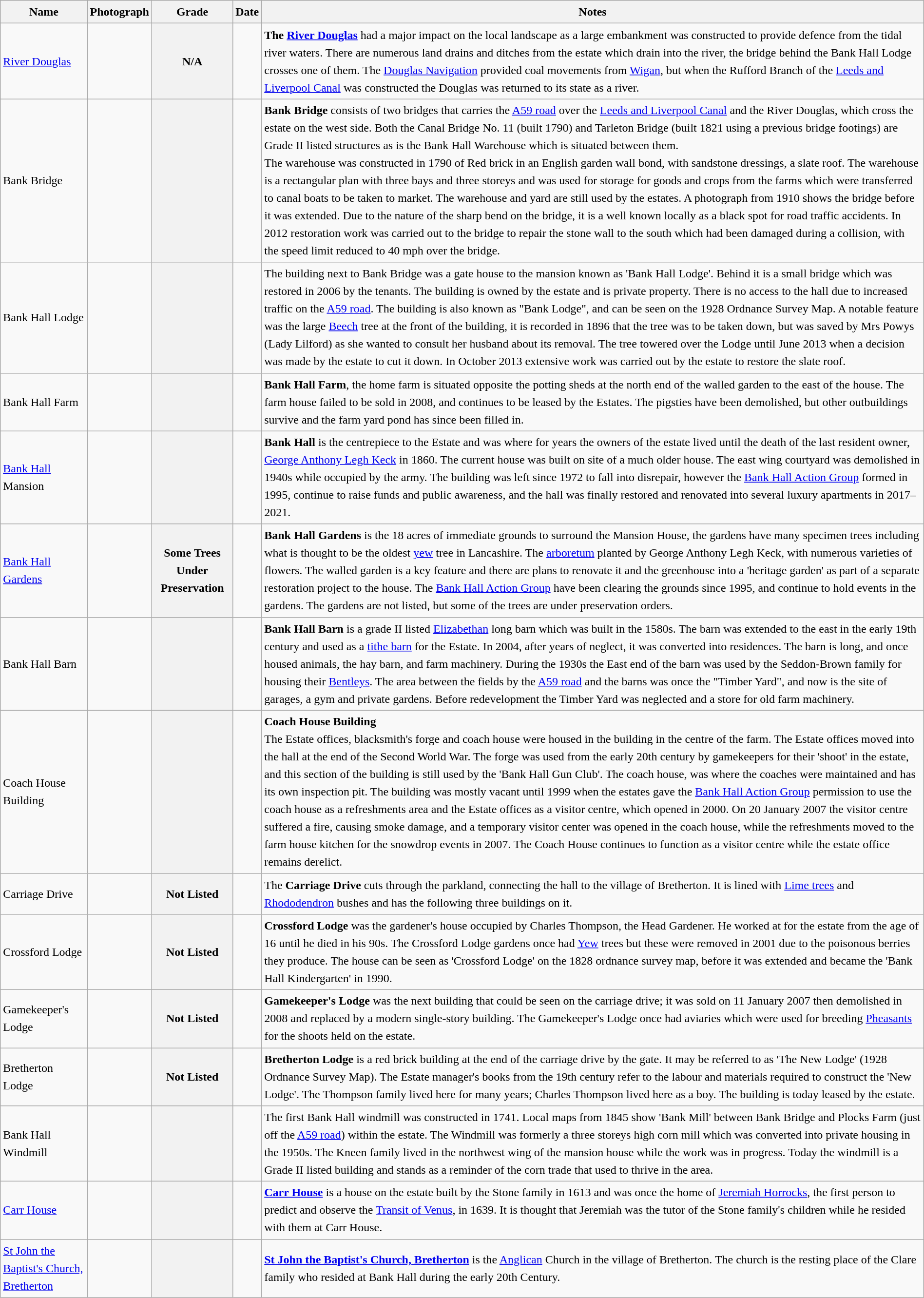<table class="wikitable sortable" style="width:100%; border:0; text-align:left; line-height:150%;">
<tr>
<th Name>Name</th>
<th class="unsortable">Photograph</th>
<th>Grade</th>
<th>Date</th>
<th class="unsortable">Notes</th>
</tr>
<tr>
<td><a href='#'>River Douglas</a></td>
<td></td>
<th>N/A</th>
<td></td>
<td><strong>The <a href='#'>River Douglas</a></strong> had a major impact on the local landscape as a large embankment was constructed to provide defence from the tidal river waters. There are numerous land drains and ditches from the estate which drain into the river, the bridge behind the Bank Hall Lodge crosses one of them. The <a href='#'>Douglas Navigation</a> provided coal movements from <a href='#'>Wigan</a>, but when the Rufford Branch of the <a href='#'>Leeds and Liverpool Canal</a> was constructed the Douglas was returned to its state as a river.</td>
</tr>
<tr>
<td>Bank Bridge</td>
<td></td>
<th></th>
<td style="text-align:center;"></td>
<td><strong>Bank Bridge</strong> consists of two bridges that carries the <a href='#'>A59 road</a> over the <a href='#'>Leeds and Liverpool Canal</a> and the River Douglas, which cross the estate on the west side. Both the Canal Bridge No. 11 (built 1790) and Tarleton Bridge (built 1821 using a previous bridge footings) are Grade II listed structures as is the Bank Hall Warehouse which is situated between them.<br>The warehouse was constructed in 1790 of Red brick in an English garden wall bond, with sandstone dressings, a slate roof.
The warehouse is a rectangular plan with three bays and three storeys and was used for storage for goods and crops from the farms which were transferred to canal boats to be taken to market.
The warehouse and yard are still used by the estates. A photograph from 1910 shows the bridge before it was extended. Due to the nature of the sharp bend on the bridge, it is a well known locally as a black spot for road traffic accidents. In 2012 restoration work was carried out to the bridge to repair the stone wall to the south which had been damaged during a collision, with the speed limit reduced to 40 mph over the bridge.</td>
</tr>
<tr>
<td>Bank Hall Lodge</td>
<td></td>
<th></th>
<td style="text-align:center;"></td>
<td>The building next to Bank Bridge was a gate house to the mansion known as 'Bank Hall Lodge'. Behind it is a small bridge which was restored in 2006 by the tenants. The building is owned by the estate and is private property. There is no access to the hall due to increased traffic on the <a href='#'>A59 road</a>. The building is also known as "Bank Lodge", and can be seen on the 1928 Ordnance Survey Map. A notable feature was the large <a href='#'>Beech</a> tree at the front of the building, it is recorded in 1896 that the tree was to be taken down, but was saved by Mrs Powys (Lady Lilford) as she wanted to consult her husband about its removal. The tree towered over the Lodge until June 2013 when a decision was made by the estate to cut it down. In October 2013 extensive work was carried out by the estate to restore the slate roof.</td>
</tr>
<tr>
<td>Bank Hall Farm</td>
<td></td>
<th></th>
<td style="text-align:center;"></td>
<td><strong>Bank Hall Farm</strong>, the home farm is situated opposite the potting sheds at the north end of the walled garden to the east of the house. The farm house failed to be sold in 2008, and continues to be leased by the Estates. The pigsties have been demolished, but other outbuildings survive and the farm yard pond has since been filled in.</td>
</tr>
<tr>
<td><a href='#'>Bank Hall</a> Mansion</td>
<td></td>
<th></th>
<td style="text-align:center;"></td>
<td><strong>Bank Hall</strong> is the centrepiece to the Estate and was where for years the owners of the estate lived until the death of the last resident owner, <a href='#'>George Anthony Legh Keck</a> in 1860. The current house was built on site of a much older house. The east wing courtyard was demolished in 1940s while occupied by the army. The building was left since 1972 to fall into disrepair, however the <a href='#'>Bank Hall Action Group</a> formed in 1995, continue to raise funds and public awareness, and the hall was finally restored and renovated into several luxury apartments in 2017–2021.</td>
</tr>
<tr>
<td><a href='#'>Bank Hall Gardens</a></td>
<td></td>
<th>Some Trees Under Preservation</th>
<td style="text-align:center;"></td>
<td><strong>Bank Hall Gardens</strong> is the 18 acres of immediate grounds to surround the Mansion House, the gardens have many specimen trees including what is thought to be the oldest <a href='#'>yew</a> tree in Lancashire. The <a href='#'>arboretum</a> planted by George Anthony Legh Keck, with numerous varieties of flowers. The walled garden is a key feature and there are plans to renovate it and the greenhouse into a 'heritage garden' as part of a separate restoration project to the house. The <a href='#'>Bank Hall Action Group</a> have been clearing the grounds since 1995, and continue to hold events in the gardens. The gardens are not listed, but some of the trees are under preservation orders.</td>
</tr>
<tr>
<td>Bank Hall Barn</td>
<td></td>
<th></th>
<td style="text-align:center;"></td>
<td><strong>Bank Hall Barn</strong> is a grade II listed <a href='#'>Elizabethan</a> long barn which was built in the 1580s. The barn was extended to the east in the early 19th century and used as a <a href='#'>tithe barn</a> for the Estate. In 2004, after years of neglect, it was converted into residences. The barn is  long, and once housed animals, the hay barn, and farm machinery. During the 1930s the East end of the barn was used by the Seddon-Brown family for housing their <a href='#'>Bentleys</a>. The area between the fields by the <a href='#'>A59 road</a> and the barns was once the "Timber Yard", and now is the site of garages, a gym and private gardens. Before redevelopment the Timber Yard was neglected and a store for old farm machinery.</td>
</tr>
<tr>
<td>Coach House Building</td>
<td></td>
<th></th>
<td style="text-align:center;"></td>
<td><strong>Coach House Building</strong><br>The Estate offices, blacksmith's forge and coach house were housed in the building in the centre of the farm. The Estate offices moved into the hall at the end of the Second World War. The forge was used from the early 20th century by gamekeepers for their 'shoot' in the estate, and this section of the building is still used by the 'Bank Hall Gun Club'.
The coach house, was where the coaches were maintained and has its own inspection pit. The building was mostly vacant until 1999 when the estates gave the <a href='#'>Bank Hall Action Group</a> permission to use the coach house as a refreshments area and the Estate offices as a visitor centre, which opened in 2000. On 20 January 2007 the visitor centre suffered a fire, causing smoke damage, and a temporary visitor center was opened in the coach house, while the refreshments moved to the farm house kitchen for the snowdrop events in 2007. The Coach House continues to function as a visitor centre while the estate office remains derelict.</td>
</tr>
<tr>
<td>Carriage Drive</td>
<td></td>
<th>Not Listed</th>
<td style="text-align:center;"></td>
<td>The <strong>Carriage Drive</strong> cuts through the parkland, connecting the hall to the village of Bretherton. It is lined with <a href='#'>Lime trees</a> and <a href='#'>Rhododendron</a> bushes and has the following three buildings on it.</td>
</tr>
<tr>
<td>Crossford Lodge</td>
<td></td>
<th>Not Listed</th>
<td style="text-align:center;"></td>
<td><strong>Crossford Lodge</strong> was the gardener's house occupied by Charles Thompson, the Head Gardener. He worked at for the estate from the age of 16 until he died in his 90s. The Crossford Lodge gardens once had <a href='#'>Yew</a> trees but these were removed in 2001 due to the poisonous berries they produce. The house can be seen as 'Crossford Lodge' on the 1828 ordnance survey map, before it was extended and became the 'Bank Hall Kindergarten' in 1990.</td>
</tr>
<tr>
<td>Gamekeeper's Lodge</td>
<td></td>
<th>Not Listed</th>
<td style="text-align:center;"></td>
<td><strong>Gamekeeper's Lodge</strong> was the next building that could be seen on the carriage drive; it was sold on 11 January 2007 then demolished in 2008 and replaced by a modern single-story building. The Gamekeeper's Lodge once had aviaries which were used for breeding <a href='#'>Pheasants</a> for the shoots held on the estate.</td>
</tr>
<tr>
<td>Bretherton Lodge</td>
<td></td>
<th>Not Listed</th>
<td style="text-align:center;"></td>
<td><strong>Bretherton Lodge</strong> is a red brick building at the end of the carriage drive by the gate. It may be referred to as 'The New Lodge' (1928 Ordnance Survey Map). The Estate manager's books from the 19th century refer to the labour and materials required to construct the 'New Lodge'. The Thompson family lived here for many years; Charles Thompson lived here as a boy. The building is today leased by the estate.</td>
</tr>
<tr>
<td>Bank Hall Windmill</td>
<td></td>
<th></th>
<td style="text-align:center;"></td>
<td>The first Bank Hall windmill was constructed in 1741. Local maps from 1845 show 'Bank Mill' between Bank Bridge and Plocks Farm (just off the <a href='#'>A59 road</a>) within the estate. The Windmill was formerly a three storeys high corn mill which was converted into private housing in the 1950s. The Kneen family lived in the northwest wing of the mansion house while the work was in progress. Today the windmill is a Grade II listed building and stands as a reminder of the corn trade that used to thrive in the area.</td>
</tr>
<tr>
<td><a href='#'>Carr House</a></td>
<td></td>
<th></th>
<td style="text-align:center;"></td>
<td><strong><a href='#'>Carr House</a></strong> is a house on the estate built by the Stone family in 1613 and was once the home of <a href='#'>Jeremiah Horrocks</a>, the first person to predict and observe the <a href='#'>Transit of Venus</a>, in 1639. It is thought that Jeremiah was the tutor of the Stone family's children while he resided with them at Carr House.</td>
</tr>
<tr>
<td><a href='#'>St John the Baptist's Church, Bretherton</a></td>
<td></td>
<th></th>
<td style="text-align:center;"></td>
<td><strong><a href='#'>St John the Baptist's Church, Bretherton</a></strong> is the <a href='#'>Anglican</a> Church in the village of Bretherton. The church is the resting place of the Clare family who resided at Bank Hall during the early 20th Century.</td>
</tr>
</table>
